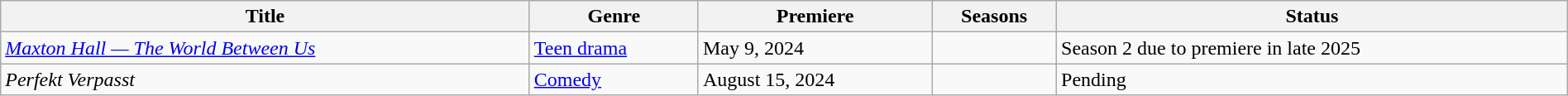<table class="wikitable sortable" style="width:100%;">
<tr>
<th>Title</th>
<th>Genre</th>
<th>Premiere</th>
<th>Seasons</th>
<th>Status</th>
</tr>
<tr>
<td><em><a href='#'>Maxton Hall — The World Between Us</a></em></td>
<td><a href='#'>Teen drama</a></td>
<td>May 9, 2024</td>
<td></td>
<td>Season 2 due to premiere in late 2025</td>
</tr>
<tr>
<td><em>Perfekt Verpasst</em></td>
<td><a href='#'>Comedy</a></td>
<td>August 15, 2024</td>
<td></td>
<td>Pending</td>
</tr>
</table>
